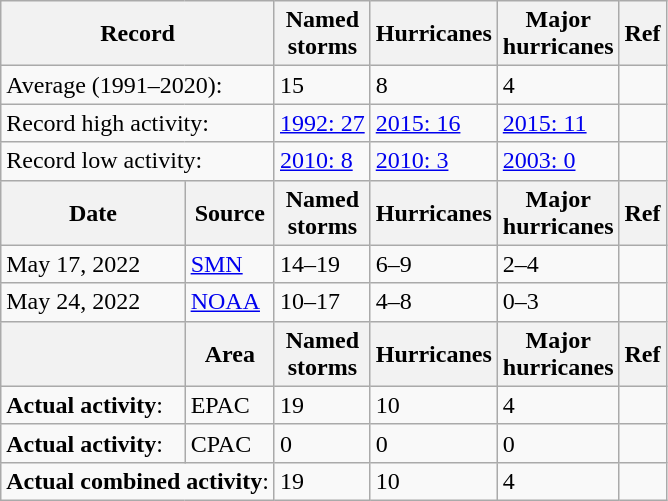<table class="wikitable floatright" style="border-spacing: 2px; border: 1px solid darkgray;">
<tr>
<th colspan=2>Record</th>
<th>Named<br>storms</th>
<th>Hurricanes</th>
<th>Major<br>hurricanes</th>
<th>Ref</th>
</tr>
<tr>
<td colspan=2>Average (1991–2020):</td>
<td>15</td>
<td>8</td>
<td>4</td>
<td></td>
</tr>
<tr>
<td colspan=2>Record high activity:</td>
<td><a href='#'>1992: 27</a></td>
<td><a href='#'>2015: 16</a></td>
<td><a href='#'>2015: 11</a></td>
<td></td>
</tr>
<tr>
<td colspan=2>Record low activity:</td>
<td><a href='#'>2010: 8</a></td>
<td><a href='#'>2010: 3</a></td>
<td><a href='#'>2003: 0</a></td>
<td></td>
</tr>
<tr>
<th>Date</th>
<th>Source</th>
<th>Named<br>storms</th>
<th>Hurricanes</th>
<th>Major<br>hurricanes</th>
<th>Ref</th>
</tr>
<tr>
<td>May 17, 2022</td>
<td><a href='#'>SMN</a></td>
<td>14–19</td>
<td>6–9</td>
<td>2–4</td>
<td></td>
</tr>
<tr>
<td>May 24, 2022</td>
<td><a href='#'>NOAA</a></td>
<td>10–17</td>
<td>4–8</td>
<td>0–3</td>
<td></td>
</tr>
<tr>
<th></th>
<th>Area</th>
<th>Named<br>storms</th>
<th>Hurricanes</th>
<th>Major<br>hurricanes</th>
<th>Ref</th>
</tr>
<tr>
<td><strong>Actual activity</strong>:</td>
<td>EPAC</td>
<td>19</td>
<td>10</td>
<td>4</td>
<td></td>
</tr>
<tr>
<td><strong>Actual activity</strong>:</td>
<td>CPAC</td>
<td>0</td>
<td>0</td>
<td>0</td>
<td></td>
</tr>
<tr>
<td colspan="2"><strong>Actual combined activity</strong>:</td>
<td>19</td>
<td>10</td>
<td>4</td>
<td></td>
</tr>
</table>
